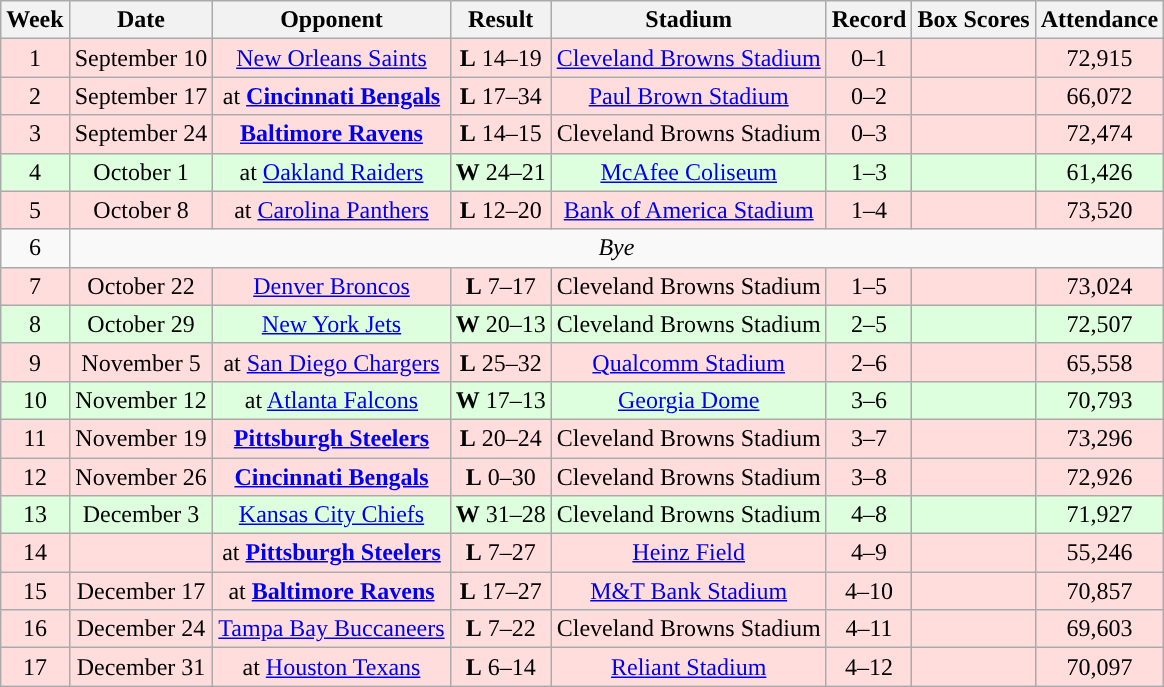<table class="wikitable" style="text-align:center">
<tr>
<th>Week</th>
<th>Date</th>
<th>Opponent</th>
<th>Result</th>
<th>Stadium</th>
<th>Record</th>
<th>Box Scores</th>
<th>Attendance</th>
</tr>
<tr style="background: #ffdddd;">
<td align="center">1</td>
<td>September 10</td>
<td><a href='#'>New Orleans Saints</a></td>
<td><strong>L</strong> 14–19</td>
<td><a href='#'>Cleveland Browns Stadium</a></td>
<td align="center">0–1</td>
<td></td>
<td align="center">72,915</td>
</tr>
<tr style="background: #ffdddd;">
<td align="center">2</td>
<td>September 17</td>
<td>at <strong><a href='#'>Cincinnati Bengals</a></strong></td>
<td><strong>L</strong> 17–34</td>
<td><a href='#'>Paul Brown Stadium</a></td>
<td align="center">0–2</td>
<td></td>
<td align="center">66,072</td>
</tr>
<tr style="background: #ffdddd;">
<td align="center">3</td>
<td>September 24</td>
<td><strong><a href='#'>Baltimore Ravens</a></strong></td>
<td><strong>L</strong> 14–15</td>
<td>Cleveland Browns Stadium</td>
<td align="center">0–3</td>
<td></td>
<td align="center">72,474</td>
</tr>
<tr style="background: #ddffdd;">
<td align="center">4</td>
<td>October 1</td>
<td>at <a href='#'>Oakland Raiders</a></td>
<td><strong>W</strong> 24–21</td>
<td><a href='#'>McAfee Coliseum</a></td>
<td align="center">1–3</td>
<td></td>
<td align="center">61,426</td>
</tr>
<tr style="background: #ffdddd;">
<td align="center">5</td>
<td>October 8</td>
<td>at <a href='#'>Carolina Panthers</a></td>
<td><strong>L</strong> 12–20</td>
<td><a href='#'>Bank of America Stadium</a></td>
<td align="center">1–4</td>
<td></td>
<td align="center">73,520</td>
</tr>
<tr>
<td align="center">6</td>
<td colspan="7" align="center"><em>Bye</em></td>
</tr>
<tr style="background: #ffdddd;">
<td align="center">7</td>
<td>October 22</td>
<td><a href='#'>Denver Broncos</a></td>
<td><strong>L</strong> 7–17</td>
<td>Cleveland Browns Stadium</td>
<td align="center">1–5</td>
<td></td>
<td align="center">73,024</td>
</tr>
<tr style="background: #ddffdd;">
<td align="center">8</td>
<td>October 29</td>
<td><a href='#'>New York Jets</a></td>
<td><strong>W</strong> 20–13</td>
<td>Cleveland Browns Stadium</td>
<td align="center">2–5</td>
<td></td>
<td align="center">72,507</td>
</tr>
<tr style="background: #ffdddd;">
<td align="center">9</td>
<td>November 5</td>
<td>at <a href='#'>San Diego Chargers</a></td>
<td><strong>L</strong> 25–32</td>
<td><a href='#'>Qualcomm Stadium</a></td>
<td align="center">2–6</td>
<td></td>
<td align="center">65,558</td>
</tr>
<tr style="background: #ddffdd;">
<td align="center">10</td>
<td>November 12</td>
<td>at <a href='#'>Atlanta Falcons</a></td>
<td><strong>W</strong> 17–13</td>
<td><a href='#'>Georgia Dome</a></td>
<td align="center">3–6</td>
<td></td>
<td align="center">70,793</td>
</tr>
<tr style="background: #ffdddd;">
<td align="center">11</td>
<td>November 19</td>
<td><strong><a href='#'>Pittsburgh Steelers</a></strong></td>
<td><strong>L</strong> 20–24</td>
<td>Cleveland Browns Stadium</td>
<td align="center">3–7</td>
<td></td>
<td align="center">73,296</td>
</tr>
<tr style="background: #ffdddd;">
<td align="center">12</td>
<td>November 26</td>
<td><strong><a href='#'>Cincinnati Bengals</a></strong></td>
<td><strong>L</strong> 0–30</td>
<td>Cleveland Browns Stadium</td>
<td align="center">3–8</td>
<td></td>
<td align="center">72,926</td>
</tr>
<tr style="background: #ddffdd;">
<td align="center">13</td>
<td>December 3</td>
<td><a href='#'>Kansas City Chiefs</a></td>
<td><strong>W</strong> 31–28</td>
<td>Cleveland Browns Stadium</td>
<td align="center">4–8</td>
<td></td>
<td align="center">71,927</td>
</tr>
<tr style="background: #ffdddd;">
<td align="center">14</td>
<td></td>
<td>at <strong><a href='#'>Pittsburgh Steelers</a></strong></td>
<td><strong>L</strong> 7–27</td>
<td><a href='#'>Heinz Field</a></td>
<td align="center">4–9</td>
<td></td>
<td align="center">55,246</td>
</tr>
<tr style="background: #ffdddd;">
<td align="center">15</td>
<td>December 17</td>
<td>at <strong><a href='#'>Baltimore Ravens</a></strong></td>
<td><strong>L</strong> 17–27</td>
<td><a href='#'>M&T Bank Stadium</a></td>
<td align="center">4–10</td>
<td></td>
<td align="center">70,857</td>
</tr>
<tr style="background: #ffdddd;">
<td align="center">16</td>
<td>December 24</td>
<td><a href='#'>Tampa Bay Buccaneers</a></td>
<td><strong>L</strong> 7–22</td>
<td>Cleveland Browns Stadium</td>
<td align="center">4–11</td>
<td></td>
<td align="center">69,603</td>
</tr>
<tr style="background: #ffdddd;">
<td align="center">17</td>
<td>December 31</td>
<td>at <a href='#'>Houston Texans</a></td>
<td><strong>L</strong> 6–14</td>
<td><a href='#'>Reliant Stadium</a></td>
<td align="center">4–12</td>
<td></td>
<td align="center">70,097</td>
</tr>
</table>
